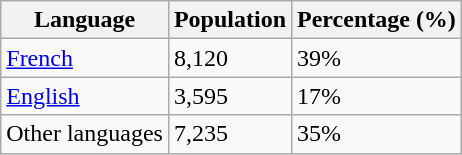<table class="wikitable">
<tr>
<th>Language</th>
<th>Population</th>
<th>Percentage (%)</th>
</tr>
<tr>
<td><a href='#'>French</a></td>
<td>8,120</td>
<td>39%</td>
</tr>
<tr>
<td><a href='#'>English</a></td>
<td>3,595</td>
<td>17%</td>
</tr>
<tr>
<td>Other languages</td>
<td>7,235</td>
<td>35%</td>
</tr>
</table>
